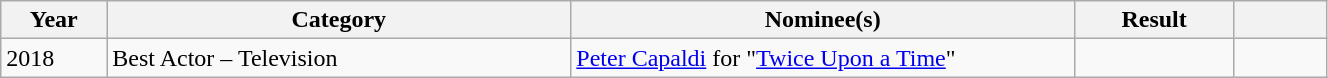<table class="wikitable" style="width:70%">
<tr>
<th style="width:8%">Year</th>
<th style="width:35%">Category</th>
<th style="width:38%">Nominee(s)</th>
<th style="width:12%">Result</th>
<th style="width:7%"></th>
</tr>
<tr>
<td>2018</td>
<td>Best Actor – Television</td>
<td><a href='#'>Peter Capaldi</a> for "<a href='#'>Twice Upon a Time</a>"</td>
<td></td>
<td></td>
</tr>
</table>
